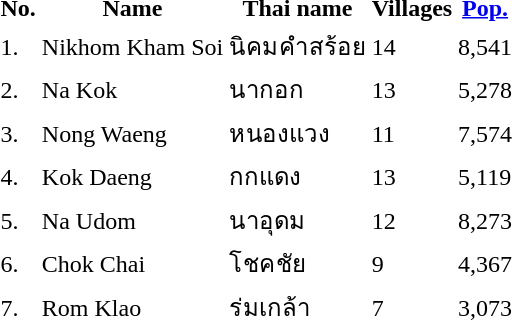<table>
<tr>
<th>No.</th>
<th>Name</th>
<th>Thai name</th>
<th>Villages</th>
<th><a href='#'>Pop.</a></th>
</tr>
<tr>
<td>1.</td>
<td>Nikhom Kham Soi</td>
<td>นิคมคำสร้อย</td>
<td>14</td>
<td>8,541</td>
<td></td>
</tr>
<tr>
<td>2.</td>
<td>Na Kok</td>
<td>นากอก</td>
<td>13</td>
<td>5,278</td>
<td></td>
</tr>
<tr>
<td>3.</td>
<td>Nong Waeng</td>
<td>หนองแวง</td>
<td>11</td>
<td>7,574</td>
<td></td>
</tr>
<tr>
<td>4.</td>
<td>Kok Daeng</td>
<td>กกแดง</td>
<td>13</td>
<td>5,119</td>
<td></td>
</tr>
<tr>
<td>5.</td>
<td>Na Udom</td>
<td>นาอุดม</td>
<td>12</td>
<td>8,273</td>
<td></td>
</tr>
<tr>
<td>6.</td>
<td>Chok Chai</td>
<td>โชคชัย</td>
<td>9</td>
<td>4,367</td>
<td></td>
</tr>
<tr>
<td>7.</td>
<td>Rom Klao</td>
<td>ร่มเกล้า</td>
<td>7</td>
<td>3,073</td>
<td></td>
</tr>
</table>
